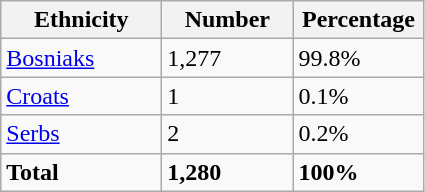<table class="wikitable">
<tr>
<th width="100px">Ethnicity</th>
<th width="80px">Number</th>
<th width="80px">Percentage</th>
</tr>
<tr>
<td><a href='#'>Bosniaks</a></td>
<td>1,277</td>
<td>99.8%</td>
</tr>
<tr>
<td><a href='#'>Croats</a></td>
<td>1</td>
<td>0.1%</td>
</tr>
<tr>
<td><a href='#'>Serbs</a></td>
<td>2</td>
<td>0.2%</td>
</tr>
<tr>
<td><strong>Total</strong></td>
<td><strong>1,280</strong></td>
<td><strong>100%</strong></td>
</tr>
</table>
